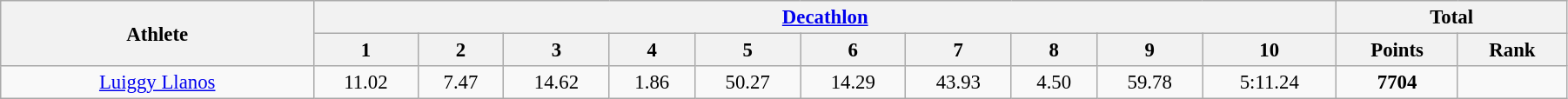<table class="wikitable" style="font-size:95%; text-align:center;" width="95%">
<tr>
<th rowspan="2">Athlete</th>
<th colspan="10"><a href='#'>Decathlon</a></th>
<th colspan="2">Total</th>
</tr>
<tr>
<th>1</th>
<th>2</th>
<th>3</th>
<th>4</th>
<th>5</th>
<th>6</th>
<th>7</th>
<th>8</th>
<th>9</th>
<th>10</th>
<th>Points</th>
<th>Rank</th>
</tr>
<tr>
<td width=20%><a href='#'>Luiggy Llanos</a></td>
<td>11.02</td>
<td>7.47</td>
<td>14.62</td>
<td>1.86</td>
<td>50.27</td>
<td>14.29</td>
<td>43.93</td>
<td>4.50</td>
<td>59.78</td>
<td>5:11.24</td>
<td><strong>7704</strong></td>
<td></td>
</tr>
</table>
